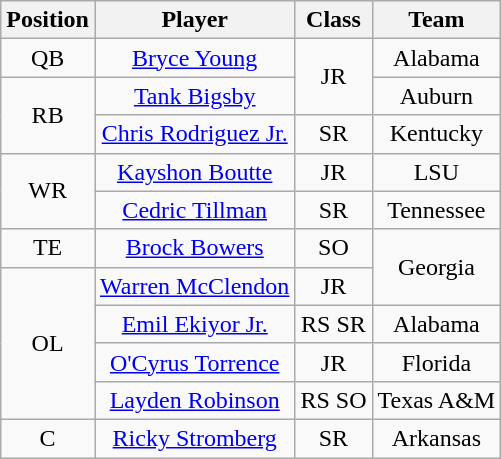<table class="wikitable sortable">
<tr>
<th>Position</th>
<th>Player</th>
<th>Class</th>
<th>Team</th>
</tr>
<tr style="text-align:center;">
<td>QB</td>
<td><a href='#'>Bryce Young</a></td>
<td rowspan=2>JR</td>
<td>Alabama</td>
</tr>
<tr style="text-align:center;">
<td rowspan=2>RB</td>
<td><a href='#'>Tank Bigsby</a></td>
<td>Auburn</td>
</tr>
<tr style="text-align:center;">
<td><a href='#'>Chris Rodriguez Jr.</a></td>
<td>SR</td>
<td>Kentucky</td>
</tr>
<tr style="text-align:center;">
<td rowspan=2>WR</td>
<td><a href='#'>Kayshon Boutte</a></td>
<td>JR</td>
<td>LSU</td>
</tr>
<tr style="text-align:center;">
<td><a href='#'>Cedric Tillman</a></td>
<td>SR</td>
<td>Tennessee</td>
</tr>
<tr style="text-align:center;">
<td>TE</td>
<td><a href='#'>Brock Bowers</a></td>
<td>SO</td>
<td rowspan=2>Georgia</td>
</tr>
<tr style="text-align:center;">
<td rowspan=4>OL</td>
<td><a href='#'>Warren McClendon</a></td>
<td>JR</td>
</tr>
<tr style="text-align:center;">
<td><a href='#'>Emil Ekiyor Jr.</a></td>
<td>RS SR</td>
<td>Alabama</td>
</tr>
<tr style="text-align:center;">
<td><a href='#'>O'Cyrus Torrence</a></td>
<td>JR</td>
<td>Florida</td>
</tr>
<tr style="text-align:center;">
<td><a href='#'>Layden Robinson</a></td>
<td>RS SO</td>
<td>Texas A&M</td>
</tr>
<tr style="text-align:center;">
<td>C</td>
<td><a href='#'>Ricky Stromberg</a></td>
<td>SR</td>
<td>Arkansas</td>
</tr>
</table>
